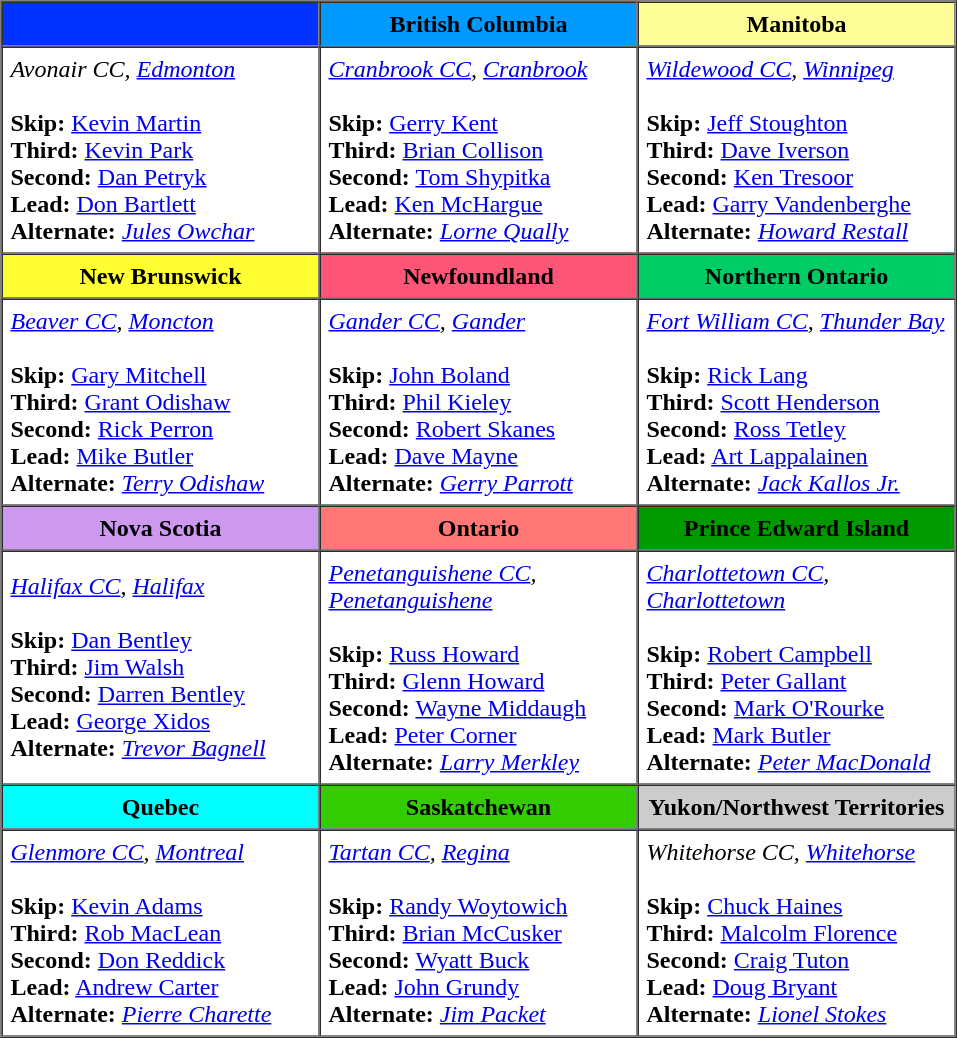<table border=1 cellpadding=5 cellspacing=0>
<tr>
<th style="background:#03f; width:200px;"></th>
<th style="background:#09f; width:200px;">British Columbia</th>
<th style="background:#ff9; width:200px;">Manitoba</th>
</tr>
<tr>
<td><em>Avonair CC, <a href='#'>Edmonton</a></em><br><br><strong>Skip:</strong> <a href='#'>Kevin Martin</a> <br>
<strong>Third:</strong>  <a href='#'>Kevin Park</a> <br>
<strong>Second:</strong> <a href='#'>Dan Petryk</a> <br>
<strong>Lead:</strong> <a href='#'>Don Bartlett</a> <br>
<strong>Alternate:</strong> <em><a href='#'>Jules Owchar</a></em></td>
<td><em><a href='#'>Cranbrook CC</a>, <a href='#'>Cranbrook</a></em><br><br><strong>Skip:</strong> <a href='#'>Gerry Kent</a> <br>
<strong>Third:</strong> <a href='#'>Brian Collison</a> <br>
<strong>Second:</strong> <a href='#'>Tom Shypitka</a> <br>
<strong>Lead:</strong> <a href='#'>Ken McHargue</a> <br>
<strong>Alternate:</strong> <em><a href='#'>Lorne Qually</a></em></td>
<td><em><a href='#'>Wildewood CC</a>, <a href='#'>Winnipeg</a></em><br><br><strong>Skip:</strong> <a href='#'>Jeff Stoughton</a> <br>
<strong>Third:</strong> <a href='#'>Dave Iverson</a> <br>
<strong>Second:</strong> <a href='#'>Ken Tresoor</a> <br>
<strong>Lead:</strong> <a href='#'>Garry Vandenberghe</a> <br>
<strong>Alternate:</strong> <em><a href='#'>Howard Restall</a></em></td>
</tr>
<tr>
<th style="background:#ff3; width:200px;">New Brunswick</th>
<th style="background:#f57; width:200px;">Newfoundland</th>
<th style="background:#0c6; width:200px;">Northern Ontario</th>
</tr>
<tr>
<td><em><a href='#'>Beaver CC</a>, <a href='#'>Moncton</a></em><br><br><strong>Skip:</strong> <a href='#'>Gary Mitchell</a> <br>
<strong>Third:</strong> <a href='#'>Grant Odishaw</a> <br>
<strong>Second:</strong> <a href='#'>Rick Perron</a> <br>
<strong>Lead:</strong> <a href='#'>Mike Butler</a> <br>
<strong>Alternate:</strong> <em><a href='#'>Terry Odishaw</a></em></td>
<td><em><a href='#'>Gander CC</a>, <a href='#'>Gander</a></em><br><br><strong>Skip:</strong> <a href='#'>John Boland</a> <br>
<strong>Third:</strong> <a href='#'>Phil Kieley</a> <br>
<strong>Second:</strong> <a href='#'>Robert Skanes</a> <br>
<strong>Lead:</strong> <a href='#'>Dave Mayne</a> <br>
<strong>Alternate:</strong> <em><a href='#'>Gerry Parrott</a></em></td>
<td><em><a href='#'>Fort William CC</a>, <a href='#'>Thunder Bay</a></em><br><br><strong>Skip:</strong> <a href='#'>Rick Lang</a> <br>
<strong>Third:</strong> <a href='#'>Scott Henderson</a> <br>
<strong>Second:</strong> <a href='#'>Ross Tetley</a> <br>
<strong>Lead:</strong> <a href='#'>Art Lappalainen</a> <br>
<strong>Alternate:</strong> <em><a href='#'>Jack Kallos Jr.</a></em></td>
</tr>
<tr>
<th style="background:#c9e; width:200px;">Nova Scotia</th>
<th style="background:#f77; width:200px;">Ontario</th>
<th style="background:#090; width:200px;">Prince Edward Island</th>
</tr>
<tr>
<td><em><a href='#'>Halifax CC</a>, <a href='#'>Halifax</a></em><br><br><strong>Skip:</strong> <a href='#'>Dan Bentley</a> <br>
<strong>Third:</strong> <a href='#'>Jim Walsh</a> <br>
<strong>Second:</strong> <a href='#'>Darren Bentley</a> <br>
<strong>Lead:</strong> <a href='#'>George Xidos</a> <br>
<strong>Alternate:</strong> <em><a href='#'>Trevor Bagnell</a></em></td>
<td><em><a href='#'>Penetanguishene CC</a>, <a href='#'>Penetanguishene</a></em><br><br><strong>Skip:</strong> <a href='#'>Russ Howard</a> <br>
<strong>Third:</strong> <a href='#'>Glenn Howard</a> <br>
<strong>Second:</strong> <a href='#'>Wayne Middaugh</a> <br>
<strong>Lead:</strong> <a href='#'>Peter Corner</a> <br>
<strong>Alternate:</strong> <em><a href='#'>Larry Merkley</a></em></td>
<td><em><a href='#'>Charlottetown CC</a>, <a href='#'>Charlottetown</a></em><br><br><strong>Skip:</strong> <a href='#'>Robert Campbell</a> <br>
<strong>Third:</strong> <a href='#'>Peter Gallant</a> <br>
<strong>Second:</strong> <a href='#'>Mark O'Rourke</a> <br>
<strong>Lead:</strong> <a href='#'>Mark Butler</a> <br>
<strong>Alternate:</strong> <em><a href='#'>Peter MacDonald</a></em></td>
</tr>
<tr>
<th style="background:#0ff; width:200px;">Quebec</th>
<th style="background:#3c0; width:200px;">Saskatchewan</th>
<th style="background:#ccc; width:200px;">Yukon/Northwest Territories</th>
</tr>
<tr>
<td><em><a href='#'>Glenmore CC</a>, <a href='#'>Montreal</a></em><br><br><strong>Skip:</strong> <a href='#'>Kevin Adams</a> <br>
<strong>Third:</strong> <a href='#'>Rob MacLean</a> <br>
<strong>Second:</strong> <a href='#'>Don Reddick</a> <br>
<strong>Lead:</strong> <a href='#'>Andrew Carter</a> <br>
<strong>Alternate:</strong> <em><a href='#'>Pierre Charette</a></em></td>
<td><em><a href='#'>Tartan CC</a>, <a href='#'>Regina</a></em><br><br><strong>Skip:</strong> <a href='#'>Randy Woytowich</a> <br>
<strong>Third:</strong> <a href='#'>Brian McCusker</a> <br>
<strong>Second:</strong> <a href='#'>Wyatt Buck</a> <br>
<strong>Lead:</strong> <a href='#'>John Grundy</a> <br>
<strong>Alternate:</strong> <em><a href='#'>Jim Packet</a></em></td>
<td><em>Whitehorse CC, <a href='#'>Whitehorse</a></em><br><br><strong>Skip:</strong> <a href='#'>Chuck Haines</a> <br>
<strong>Third:</strong> <a href='#'>Malcolm Florence</a> <br>
<strong>Second:</strong> <a href='#'>Craig Tuton</a> <br>
<strong>Lead:</strong> <a href='#'>Doug Bryant</a> <br>
<strong>Alternate:</strong> <em><a href='#'>Lionel Stokes</a></em></td>
</tr>
</table>
